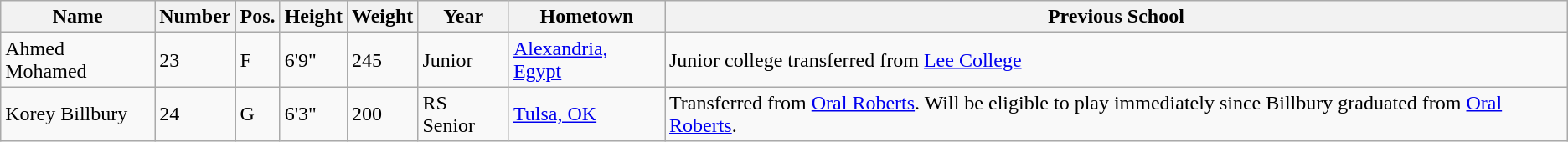<table class="wikitable sortable" border="1">
<tr>
<th>Name</th>
<th>Number</th>
<th>Pos.</th>
<th>Height</th>
<th>Weight</th>
<th>Year</th>
<th>Hometown</th>
<th class="unsortable">Previous School</th>
</tr>
<tr>
<td>Ahmed Mohamed</td>
<td>23</td>
<td>F</td>
<td>6'9"</td>
<td>245</td>
<td>Junior</td>
<td><a href='#'>Alexandria, Egypt</a></td>
<td>Junior college transferred from <a href='#'>Lee College</a></td>
</tr>
<tr>
<td>Korey Billbury</td>
<td>24</td>
<td>G</td>
<td>6'3"</td>
<td>200</td>
<td>RS Senior</td>
<td><a href='#'>Tulsa, OK</a></td>
<td>Transferred from <a href='#'>Oral Roberts</a>. Will be eligible to play immediately since Billbury graduated from <a href='#'>Oral Roberts</a>.</td>
</tr>
</table>
